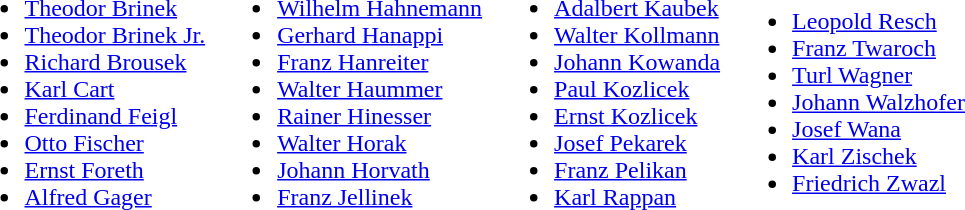<table cellpadding="3" border="0">
<tr>
<td><br><ul><li><a href='#'>Theodor Brinek</a></li><li><a href='#'>Theodor Brinek Jr.</a></li><li><a href='#'>Richard Brousek</a></li><li><a href='#'>Karl Cart</a></li><li><a href='#'>Ferdinand Feigl</a></li><li><a href='#'>Otto Fischer</a></li><li><a href='#'>Ernst Foreth</a></li><li><a href='#'>Alfred Gager</a></li></ul></td>
<td><br><ul><li><a href='#'>Wilhelm Hahnemann</a></li><li><a href='#'>Gerhard Hanappi</a></li><li><a href='#'>Franz Hanreiter</a></li><li><a href='#'>Walter Haummer</a></li><li><a href='#'>Rainer Hinesser</a></li><li><a href='#'>Walter Horak</a></li><li><a href='#'>Johann Horvath</a></li><li><a href='#'>Franz Jellinek</a></li></ul></td>
<td><br><ul><li><a href='#'>Adalbert Kaubek</a></li><li><a href='#'>Walter Kollmann</a></li><li><a href='#'>Johann Kowanda</a></li><li><a href='#'>Paul Kozlicek</a></li><li><a href='#'>Ernst Kozlicek</a></li><li><a href='#'>Josef Pekarek</a></li><li><a href='#'>Franz Pelikan</a></li><li><a href='#'>Karl Rappan</a></li></ul></td>
<td><br><ul><li><a href='#'>Leopold Resch</a></li><li><a href='#'>Franz Twaroch</a></li><li><a href='#'>Turl Wagner</a></li><li><a href='#'>Johann Walzhofer</a></li><li><a href='#'>Josef Wana</a></li><li><a href='#'>Karl Zischek</a></li><li><a href='#'>Friedrich Zwazl</a></li></ul></td>
</tr>
</table>
